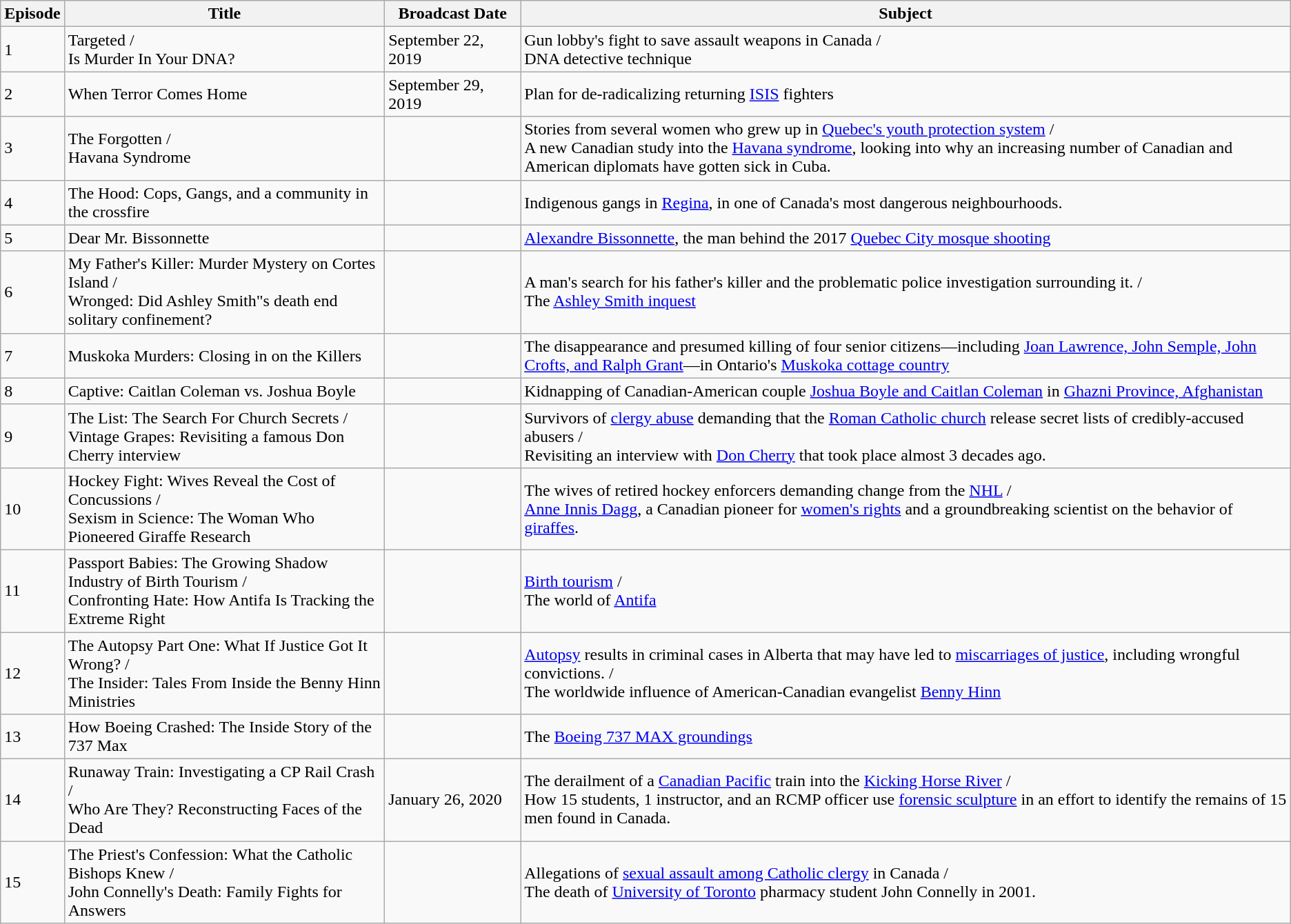<table class="wikitable">
<tr>
<th>Episode</th>
<th>Title</th>
<th scope="col" style="width: 124px;">Broadcast Date</th>
<th>Subject</th>
</tr>
<tr>
<td>1</td>
<td>Targeted /<br>Is Murder In Your DNA?</td>
<td>September 22, 2019</td>
<td>Gun lobby's fight to save assault weapons in Canada /<br>DNA detective technique</td>
</tr>
<tr>
<td>2</td>
<td>When Terror Comes Home</td>
<td>September 29, 2019</td>
<td>Plan for de-radicalizing returning <a href='#'>ISIS</a> fighters</td>
</tr>
<tr>
<td>3</td>
<td>The Forgotten /<br>Havana Syndrome</td>
<td></td>
<td>Stories from several women who grew up in <a href='#'>Quebec's youth protection system</a> /<br>A new Canadian study into the <a href='#'>Havana syndrome</a>, looking into why an increasing number of Canadian and American diplomats have gotten sick in Cuba.</td>
</tr>
<tr>
<td>4</td>
<td>The Hood: Cops, Gangs, and a community in the crossfire</td>
<td></td>
<td>Indigenous gangs in <a href='#'>Regina</a>, in one of Canada's most dangerous neighbourhoods.</td>
</tr>
<tr>
<td>5</td>
<td>Dear Mr. Bissonnette</td>
<td></td>
<td><a href='#'>Alexandre Bissonnette</a>, the man behind the 2017 <a href='#'>Quebec City mosque shooting</a></td>
</tr>
<tr>
<td>6</td>
<td>My Father's Killer: Murder Mystery on Cortes Island /<br>Wronged: Did Ashley Smith"s death end solitary confinement?</td>
<td></td>
<td>A man's search for his father's killer and the problematic police investigation surrounding it. /<br>The <a href='#'>Ashley Smith inquest</a></td>
</tr>
<tr>
<td>7</td>
<td>Muskoka Murders: Closing in on the Killers</td>
<td></td>
<td>The disappearance and presumed killing of four senior citizens—including <a href='#'>Joan Lawrence, John Semple, John Crofts, and Ralph Grant</a>—in Ontario's <a href='#'>Muskoka cottage country</a></td>
</tr>
<tr>
<td>8</td>
<td>Captive: Caitlan Coleman vs. Joshua Boyle</td>
<td></td>
<td>Kidnapping of Canadian-American couple <a href='#'>Joshua Boyle and Caitlan Coleman</a> in <a href='#'>Ghazni Province, Afghanistan</a></td>
</tr>
<tr>
<td>9</td>
<td>The List: The Search For Church Secrets /<br>Vintage Grapes: Revisiting a famous Don Cherry interview</td>
<td></td>
<td>Survivors of <a href='#'>clergy abuse</a> demanding that the <a href='#'>Roman Catholic church</a> release secret lists of credibly-accused abusers /<br>Revisiting an interview with <a href='#'>Don Cherry</a> that took place almost 3 decades ago.</td>
</tr>
<tr>
<td>10</td>
<td>Hockey Fight: Wives Reveal the Cost of Concussions /<br>Sexism in Science: The Woman Who Pioneered Giraffe Research</td>
<td></td>
<td>The wives of retired hockey enforcers demanding change from the <a href='#'>NHL</a> /<br><a href='#'>Anne Innis Dagg</a>, a Canadian pioneer for <a href='#'>women's rights</a> and a groundbreaking scientist on the behavior of <a href='#'>giraffes</a>.</td>
</tr>
<tr>
<td>11</td>
<td>Passport Babies: The Growing Shadow Industry of Birth Tourism /<br>Confronting Hate: How Antifa Is Tracking the Extreme Right</td>
<td></td>
<td><a href='#'>Birth tourism</a> /<br>The world of <a href='#'>Antifa</a></td>
</tr>
<tr>
<td>12</td>
<td>The Autopsy Part One: What If Justice Got It Wrong? /<br>The Insider: Tales From Inside the Benny Hinn Ministries</td>
<td></td>
<td><a href='#'>Autopsy</a> results in criminal cases in Alberta that may have led to <a href='#'>miscarriages of justice</a>, including wrongful convictions. /<br>The worldwide influence of American-Canadian evangelist <a href='#'>Benny Hinn</a></td>
</tr>
<tr>
<td>13</td>
<td>How Boeing Crashed: The Inside Story of the 737 Max</td>
<td></td>
<td>The <a href='#'>Boeing 737 MAX groundings</a></td>
</tr>
<tr>
<td>14</td>
<td>Runaway Train: Investigating a CP Rail Crash /<br>Who Are They? Reconstructing Faces of the Dead</td>
<td>January 26, 2020</td>
<td>The derailment of a <a href='#'>Canadian Pacific</a> train into the <a href='#'>Kicking Horse River</a> /<br>How 15 students, 1 instructor, and an RCMP officer use <a href='#'>forensic sculpture</a> in an effort to identify the remains of 15 men found in Canada.</td>
</tr>
<tr>
<td>15</td>
<td>The Priest's Confession: What the Catholic Bishops Knew /<br>John Connelly's Death: Family Fights for Answers</td>
<td></td>
<td>Allegations of <a href='#'>sexual assault among Catholic clergy</a> in Canada /<br>The death of <a href='#'>University of Toronto</a> pharmacy student John Connelly in 2001.</td>
</tr>
</table>
